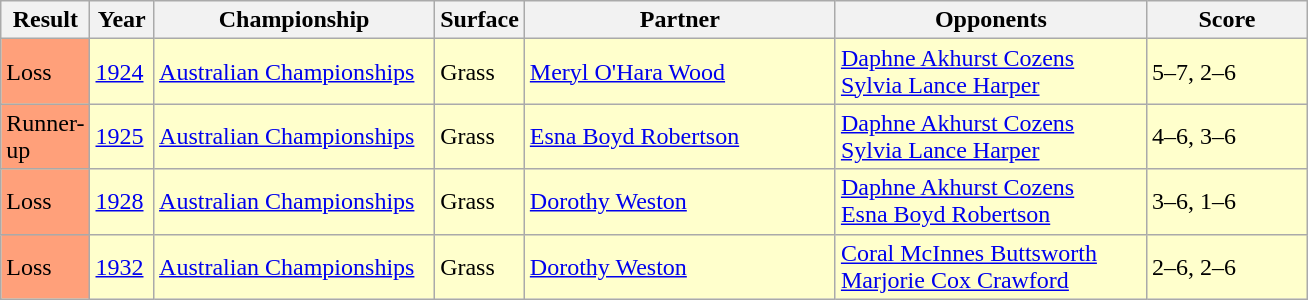<table class="sortable wikitable">
<tr>
<th style="width:40px">Result</th>
<th style="width:35px">Year</th>
<th style="width:180px">Championship</th>
<th style="width:50px">Surface</th>
<th style="width:200px">Partner</th>
<th style="width:200px">Opponents</th>
<th style="width:100px" class="unsortable">Score</th>
</tr>
<tr style="background:#ffc;">
<td style="background:#ffa07a;">Loss</td>
<td><a href='#'>1924</a></td>
<td><a href='#'>Australian Championships</a></td>
<td>Grass</td>
<td> <a href='#'>Meryl O'Hara Wood</a></td>
<td> <a href='#'>Daphne Akhurst Cozens</a><br> <a href='#'>Sylvia Lance Harper</a></td>
<td>5–7, 2–6</td>
</tr>
<tr style="background:#ffc;">
<td style="background:#ffa07a;">Runner-up</td>
<td><a href='#'>1925</a></td>
<td><a href='#'>Australian Championships</a></td>
<td>Grass</td>
<td> <a href='#'>Esna Boyd Robertson</a></td>
<td> <a href='#'>Daphne Akhurst Cozens</a><br> <a href='#'>Sylvia Lance Harper</a></td>
<td>4–6, 3–6</td>
</tr>
<tr style="background:#ffc;">
<td style="background:#ffa07a;">Loss</td>
<td><a href='#'>1928</a></td>
<td><a href='#'>Australian Championships</a></td>
<td>Grass</td>
<td> <a href='#'>Dorothy Weston</a></td>
<td> <a href='#'>Daphne Akhurst Cozens</a><br> <a href='#'>Esna Boyd Robertson</a></td>
<td>3–6, 1–6</td>
</tr>
<tr style="background:#ffc;">
<td style="background:#ffa07a;">Loss</td>
<td><a href='#'>1932</a></td>
<td><a href='#'>Australian Championships</a></td>
<td>Grass</td>
<td> <a href='#'>Dorothy Weston</a></td>
<td> <a href='#'>Coral McInnes Buttsworth</a><br> <a href='#'>Marjorie Cox Crawford</a></td>
<td>2–6, 2–6</td>
</tr>
</table>
